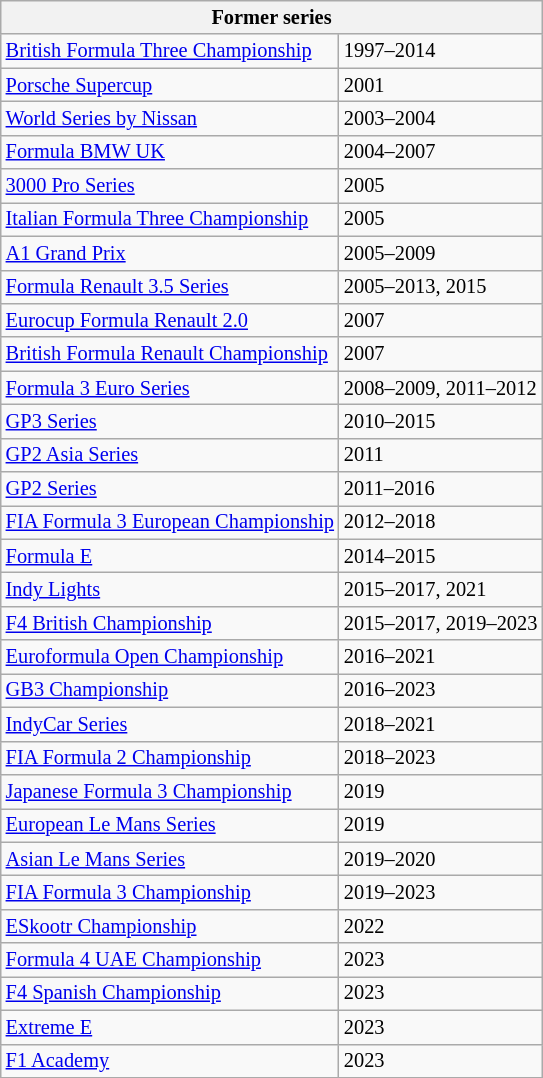<table class="wikitable" style="font-size:85%;">
<tr>
<th colspan="2">Former series</th>
</tr>
<tr>
<td><a href='#'>British Formula Three Championship</a></td>
<td>1997–2014</td>
</tr>
<tr>
<td><a href='#'>Porsche Supercup</a></td>
<td>2001</td>
</tr>
<tr>
<td><a href='#'>World Series by Nissan</a></td>
<td>2003–2004</td>
</tr>
<tr>
<td><a href='#'>Formula BMW UK</a></td>
<td>2004–2007</td>
</tr>
<tr>
<td><a href='#'>3000 Pro Series</a></td>
<td>2005</td>
</tr>
<tr>
<td><a href='#'>Italian Formula Three Championship</a></td>
<td>2005</td>
</tr>
<tr>
<td><a href='#'>A1 Grand Prix</a></td>
<td>2005–2009</td>
</tr>
<tr>
<td><a href='#'>Formula Renault 3.5 Series</a></td>
<td>2005–2013, 2015</td>
</tr>
<tr>
<td><a href='#'>Eurocup Formula Renault 2.0</a></td>
<td>2007</td>
</tr>
<tr>
<td><a href='#'>British Formula Renault Championship</a></td>
<td>2007</td>
</tr>
<tr>
<td><a href='#'>Formula 3 Euro Series</a></td>
<td>2008–2009, 2011–2012</td>
</tr>
<tr>
<td><a href='#'>GP3 Series</a></td>
<td>2010–2015</td>
</tr>
<tr>
<td><a href='#'>GP2 Asia Series</a></td>
<td>2011</td>
</tr>
<tr>
<td><a href='#'>GP2 Series</a></td>
<td>2011–2016</td>
</tr>
<tr>
<td><a href='#'>FIA Formula 3 European Championship</a></td>
<td>2012–2018</td>
</tr>
<tr>
<td><a href='#'>Formula E</a></td>
<td>2014–2015</td>
</tr>
<tr>
<td><a href='#'>Indy Lights</a></td>
<td>2015–2017, 2021</td>
</tr>
<tr>
<td><a href='#'>F4 British Championship</a></td>
<td>2015–2017, 2019–2023</td>
</tr>
<tr>
<td><a href='#'>Euroformula Open Championship</a></td>
<td>2016–2021</td>
</tr>
<tr>
<td><a href='#'>GB3 Championship</a></td>
<td>2016–2023</td>
</tr>
<tr>
<td><a href='#'>IndyCar Series</a></td>
<td>2018–2021</td>
</tr>
<tr>
<td><a href='#'>FIA Formula 2 Championship</a></td>
<td>2018–2023</td>
</tr>
<tr>
<td><a href='#'>Japanese Formula 3 Championship</a></td>
<td>2019</td>
</tr>
<tr>
<td><a href='#'>European Le Mans Series</a></td>
<td>2019</td>
</tr>
<tr>
<td><a href='#'>Asian Le Mans Series</a></td>
<td>2019–2020</td>
</tr>
<tr>
<td><a href='#'>FIA Formula 3 Championship</a></td>
<td>2019–2023</td>
</tr>
<tr>
<td><a href='#'>ESkootr Championship</a></td>
<td>2022</td>
</tr>
<tr>
<td><a href='#'>Formula 4 UAE Championship</a></td>
<td>2023</td>
</tr>
<tr>
<td><a href='#'>F4 Spanish Championship</a></td>
<td>2023</td>
</tr>
<tr>
<td><a href='#'>Extreme E</a></td>
<td>2023</td>
</tr>
<tr>
<td><a href='#'>F1 Academy</a></td>
<td>2023</td>
</tr>
</table>
